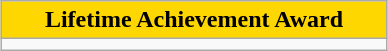<table class="wikitable" style="margin:1em auto;">
<tr>
<th style="background:gold" width = "250">Lifetime Achievement Award</th>
</tr>
<tr>
<td></td>
</tr>
</table>
